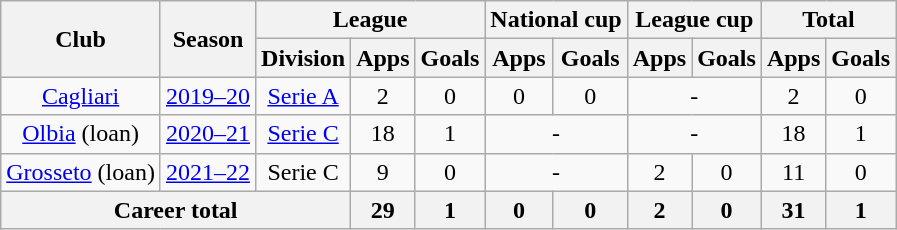<table class="wikitable" style="text-align: center">
<tr>
<th rowspan="2">Club</th>
<th rowspan="2">Season</th>
<th colspan="3">League</th>
<th colspan="2">National cup</th>
<th colspan="2">League cup</th>
<th colspan="2">Total</th>
</tr>
<tr>
<th>Division</th>
<th>Apps</th>
<th>Goals</th>
<th>Apps</th>
<th>Goals</th>
<th>Apps</th>
<th>Goals</th>
<th>Apps</th>
<th>Goals</th>
</tr>
<tr>
<td><a href='#'>Cagliari</a></td>
<td><a href='#'>2019–20</a></td>
<td><a href='#'>Serie A</a></td>
<td>2</td>
<td>0</td>
<td>0</td>
<td>0</td>
<td colspan="2">-</td>
<td>2</td>
<td>0</td>
</tr>
<tr>
<td><a href='#'>Olbia</a> (loan)</td>
<td><a href='#'>2020–21</a></td>
<td><a href='#'>Serie C</a></td>
<td>18</td>
<td>1</td>
<td colspan="2">-</td>
<td colspan="2">-</td>
<td>18</td>
<td>1</td>
</tr>
<tr>
<td><a href='#'>Grosseto</a> (loan)</td>
<td><a href='#'>2021–22</a></td>
<td>Serie C</td>
<td>9</td>
<td>0</td>
<td colspan="2">-</td>
<td>2</td>
<td>0</td>
<td>11</td>
<td>0</td>
</tr>
<tr>
<th colspan="3">Career total</th>
<th>29</th>
<th>1</th>
<th>0</th>
<th>0</th>
<th>2</th>
<th>0</th>
<th>31</th>
<th>1</th>
</tr>
</table>
